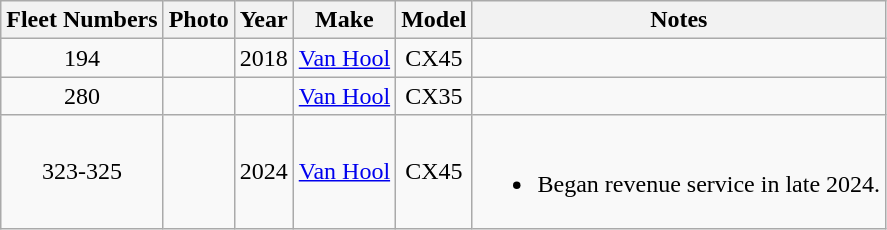<table class="wikitable">
<tr>
<th>Fleet Numbers</th>
<th>Photo</th>
<th>Year</th>
<th>Make</th>
<th>Model</th>
<th>Notes</th>
</tr>
<tr align="center">
<td>194</td>
<td></td>
<td>2018</td>
<td><a href='#'>Van Hool</a></td>
<td>CX45</td>
<td></td>
</tr>
<tr align="center">
<td>280</td>
<td></td>
<td></td>
<td><a href='#'>Van Hool</a></td>
<td>CX35</td>
<td></td>
</tr>
<tr align="center">
<td>323-325</td>
<td></td>
<td>2024</td>
<td><a href='#'>Van Hool</a></td>
<td>CX45</td>
<td><br><ul><li>Began revenue service in late 2024.</li></ul></td>
</tr>
</table>
